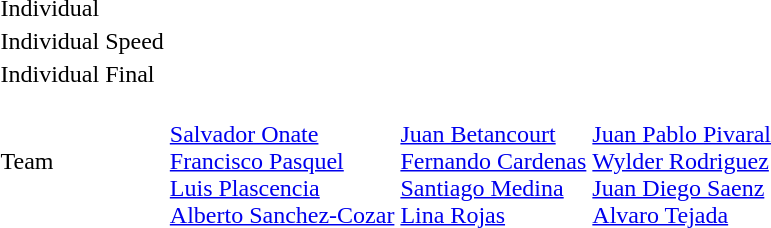<table>
<tr>
<td>Individual</td>
<td></td>
<td></td>
<td></td>
</tr>
<tr>
<td>Individual Speed</td>
<td></td>
<td></td>
<td></td>
</tr>
<tr>
<td>Individual Final</td>
<td></td>
<td></td>
<td></td>
</tr>
<tr>
<td>Team</td>
<td><br><a href='#'>Salvador Onate</a><br><a href='#'>Francisco Pasquel</a><br><a href='#'>Luis Plascencia</a><br><a href='#'>Alberto Sanchez-Cozar</a></td>
<td><br><a href='#'>Juan Betancourt</a><br><a href='#'>Fernando Cardenas</a><br><a href='#'>Santiago Medina</a><br><a href='#'>Lina Rojas</a></td>
<td><br><a href='#'>Juan Pablo Pivaral</a><br><a href='#'>Wylder Rodriguez</a><br><a href='#'>Juan Diego Saenz</a><br><a href='#'>Alvaro Tejada</a></td>
</tr>
</table>
